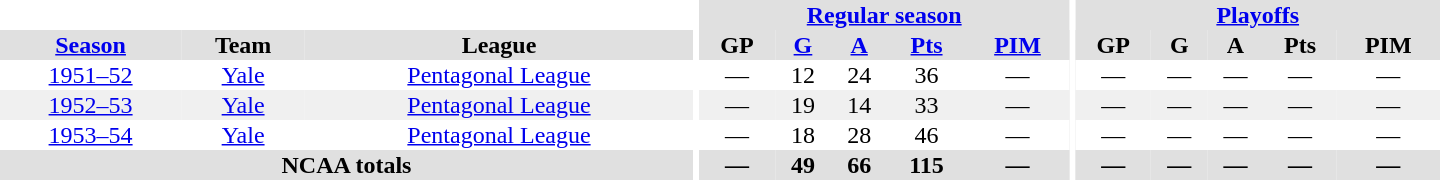<table border="0" cellpadding="1" cellspacing="0" style="text-align:center; width:60em">
<tr bgcolor="#e0e0e0">
<th colspan="3" bgcolor="#ffffff"></th>
<th rowspan="99" bgcolor="#ffffff"></th>
<th colspan="5"><a href='#'>Regular season</a></th>
<th rowspan="99" bgcolor="#ffffff"></th>
<th colspan="5"><a href='#'>Playoffs</a></th>
</tr>
<tr bgcolor="#e0e0e0">
<th><a href='#'>Season</a></th>
<th>Team</th>
<th>League</th>
<th>GP</th>
<th><a href='#'>G</a></th>
<th><a href='#'>A</a></th>
<th><a href='#'>Pts</a></th>
<th><a href='#'>PIM</a></th>
<th>GP</th>
<th>G</th>
<th>A</th>
<th>Pts</th>
<th>PIM</th>
</tr>
<tr>
<td><a href='#'>1951–52</a></td>
<td><a href='#'>Yale</a></td>
<td><a href='#'>Pentagonal League</a></td>
<td>—</td>
<td>12</td>
<td>24</td>
<td>36</td>
<td>—</td>
<td>—</td>
<td>—</td>
<td>—</td>
<td>—</td>
<td>—</td>
</tr>
<tr bgcolor="f0f0f0">
<td><a href='#'>1952–53</a></td>
<td><a href='#'>Yale</a></td>
<td><a href='#'>Pentagonal League</a></td>
<td>—</td>
<td>19</td>
<td>14</td>
<td>33</td>
<td>—</td>
<td>—</td>
<td>—</td>
<td>—</td>
<td>—</td>
<td>—</td>
</tr>
<tr>
<td><a href='#'>1953–54</a></td>
<td><a href='#'>Yale</a></td>
<td><a href='#'>Pentagonal League</a></td>
<td>—</td>
<td>18</td>
<td>28</td>
<td>46</td>
<td>—</td>
<td>—</td>
<td>—</td>
<td>—</td>
<td>—</td>
<td>—</td>
</tr>
<tr bgcolor="#e0e0e0">
<th colspan="3">NCAA totals</th>
<th>—</th>
<th>49</th>
<th>66</th>
<th>115</th>
<th>—</th>
<th>—</th>
<th>—</th>
<th>—</th>
<th>—</th>
<th>—</th>
</tr>
</table>
